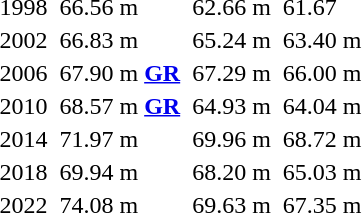<table>
<tr>
<td>1998</td>
<td></td>
<td>66.56 m</td>
<td></td>
<td>62.66 m</td>
<td></td>
<td>61.67</td>
</tr>
<tr>
<td>2002<br></td>
<td></td>
<td>66.83 m</td>
<td></td>
<td>65.24 m</td>
<td></td>
<td>63.40 m</td>
</tr>
<tr>
<td>2006<br></td>
<td></td>
<td>67.90 m <strong><a href='#'>GR</a></strong></td>
<td></td>
<td>67.29 m</td>
<td></td>
<td>66.00 m</td>
</tr>
<tr>
<td>2010<br></td>
<td></td>
<td>68.57 m <strong><a href='#'>GR</a></strong></td>
<td></td>
<td>64.93 m</td>
<td></td>
<td>64.04 m</td>
</tr>
<tr>
<td>2014<br></td>
<td></td>
<td>71.97 m </td>
<td></td>
<td>69.96 m</td>
<td></td>
<td>68.72 m</td>
</tr>
<tr>
<td>2018<br></td>
<td></td>
<td>69.94 m</td>
<td></td>
<td>68.20 m</td>
<td></td>
<td>65.03 m</td>
</tr>
<tr>
<td>2022<br></td>
<td></td>
<td>74.08 m</td>
<td></td>
<td>69.63 m</td>
<td></td>
<td>67.35 m</td>
</tr>
</table>
